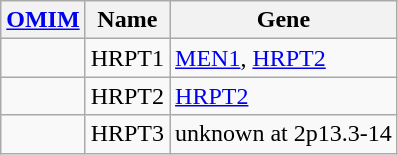<table class="wikitable">
<tr>
<th><a href='#'>OMIM</a></th>
<th>Name</th>
<th>Gene</th>
</tr>
<tr>
<td></td>
<td>HRPT1</td>
<td><a href='#'>MEN1</a>, <a href='#'>HRPT2</a></td>
</tr>
<tr>
<td></td>
<td>HRPT2</td>
<td><a href='#'>HRPT2</a></td>
</tr>
<tr>
<td></td>
<td>HRPT3</td>
<td>unknown at 2p13.3-14</td>
</tr>
</table>
